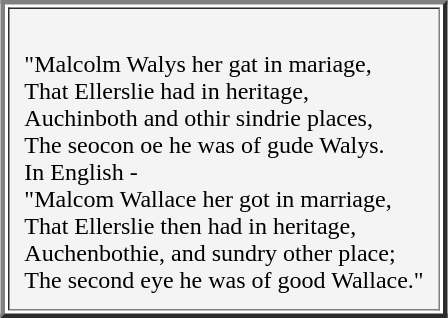<table cellpadding=10 border="3" align=center>
<tr>
<td bgcolor=#f4f4f4><br>"Malcolm Walys her gat in mariage,<br>
That Ellerslie had in heritage,<br>
Auchinboth and othir sindrie places,<br>
The seocon oe he was of gude Walys.<br>In English -<br>"Malcom Wallace her got in marriage,<br>
That Ellerslie then had in heritage,<br>
Auchenbothie, and sundry other place;<br>
The second eye he was of good Wallace."<br></td>
</tr>
</table>
